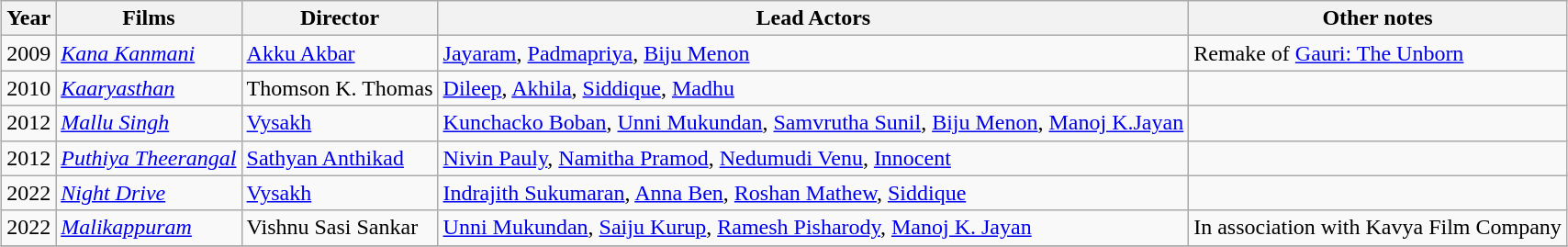<table class="wikitable sortable" style="margin:auto; margin:auto;">
<tr>
<th>Year</th>
<th>Films</th>
<th>Director</th>
<th>Lead Actors</th>
<th>Other notes</th>
</tr>
<tr>
<td>2009</td>
<td><em><a href='#'>Kana Kanmani</a></em></td>
<td><a href='#'>Akku Akbar</a></td>
<td><a href='#'>Jayaram</a>, <a href='#'>Padmapriya</a>, <a href='#'>Biju Menon</a></td>
<td>Remake of <a href='#'>Gauri: The Unborn</a></td>
</tr>
<tr>
<td>2010</td>
<td><em><a href='#'>Kaaryasthan</a></em></td>
<td>Thomson K. Thomas</td>
<td><a href='#'>Dileep</a>, <a href='#'>Akhila</a>, <a href='#'>Siddique</a>, <a href='#'>Madhu</a></td>
<td></td>
</tr>
<tr>
<td>2012</td>
<td><em><a href='#'>Mallu Singh</a></em></td>
<td><a href='#'>Vysakh</a></td>
<td><a href='#'>Kunchacko Boban</a>, <a href='#'>Unni Mukundan</a>, <a href='#'>Samvrutha Sunil</a>, <a href='#'>Biju Menon</a>, <a href='#'>Manoj K.Jayan</a></td>
<td></td>
</tr>
<tr>
<td>2012</td>
<td><em><a href='#'>Puthiya Theerangal</a></em></td>
<td><a href='#'>Sathyan Anthikad</a></td>
<td><a href='#'>Nivin Pauly</a>, <a href='#'>Namitha Pramod</a>, <a href='#'>Nedumudi Venu</a>, <a href='#'>Innocent</a></td>
<td></td>
</tr>
<tr>
<td>2022</td>
<td><em><a href='#'>Night Drive</a></em></td>
<td><a href='#'>Vysakh</a></td>
<td><a href='#'>Indrajith Sukumaran</a>, <a href='#'>Anna Ben</a>, <a href='#'>Roshan Mathew</a>, <a href='#'>Siddique</a></td>
<td></td>
</tr>
<tr>
<td>2022</td>
<td><em><a href='#'>Malikappuram</a></em></td>
<td>Vishnu Sasi Sankar</td>
<td><a href='#'>Unni Mukundan</a>, <a href='#'>Saiju Kurup</a>, <a href='#'>Ramesh Pisharody</a>, <a href='#'>Manoj K. Jayan</a></td>
<td>In association with Kavya Film Company</td>
</tr>
<tr>
</tr>
</table>
